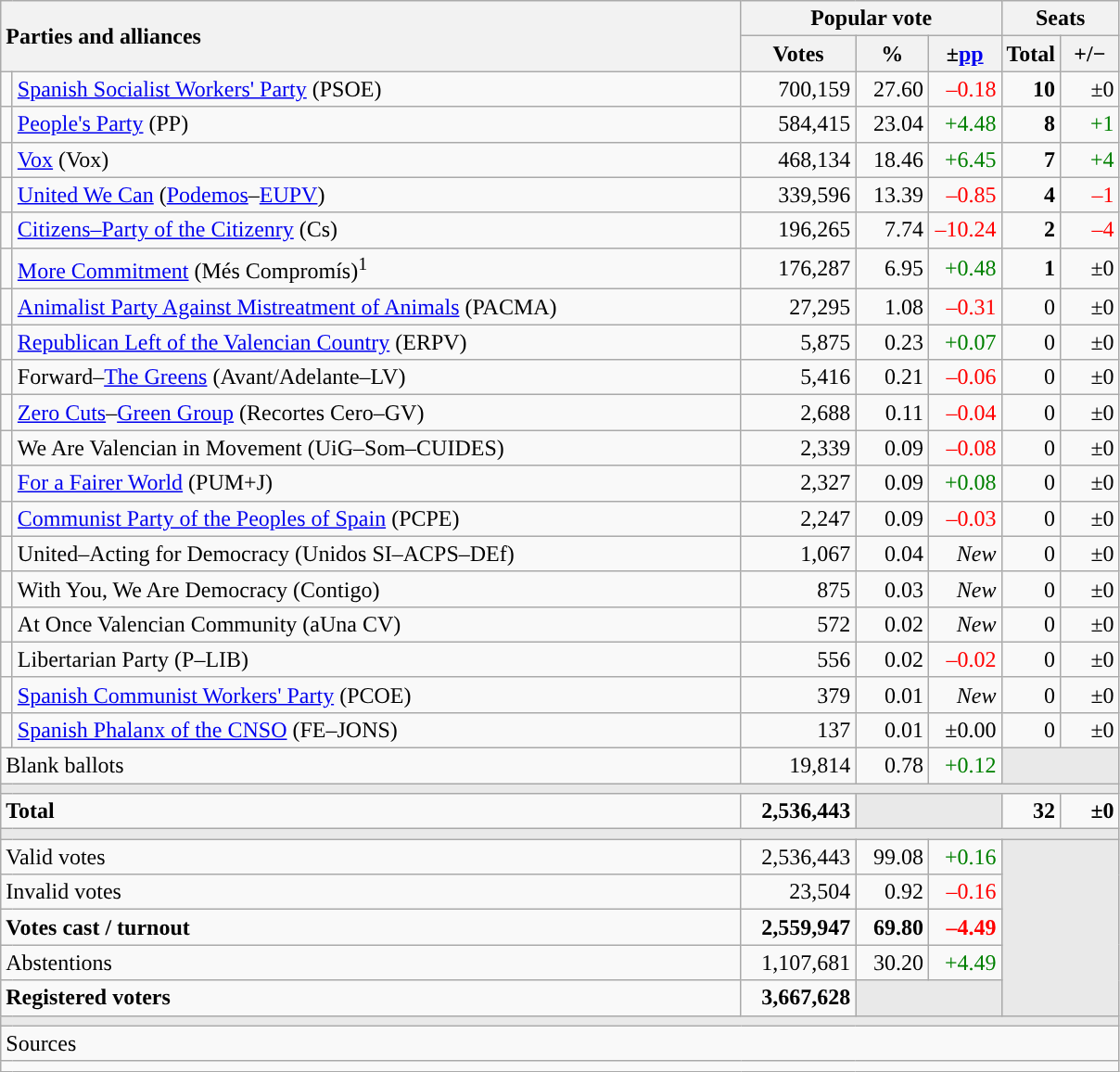<table class="wikitable" style="text-align:right;">
<tr>
<th style="text-align:left;" rowspan="2" colspan="2" width="525">Parties and alliances</th>
<th colspan="3">Popular vote</th>
<th colspan="2">Seats</th>
</tr>
<tr>
<th width="75">Votes</th>
<th width="45">%</th>
<th width="45">±<a href='#'>pp</a></th>
<th width="35">Total</th>
<th width="35">+/−</th>
</tr>
<tr>
<td width="1" style="color:inherit;background:"></td>
<td align="left"><a href='#'>Spanish Socialist Workers' Party</a> (PSOE)</td>
<td>700,159</td>
<td>27.60</td>
<td style="color:red;">–0.18</td>
<td><strong>10</strong></td>
<td>±0</td>
</tr>
<tr>
<td style="color:inherit;background:"></td>
<td align="left"><a href='#'>People's Party</a> (PP)</td>
<td>584,415</td>
<td>23.04</td>
<td style="color:green;">+4.48</td>
<td><strong>8</strong></td>
<td style="color:green;">+1</td>
</tr>
<tr>
<td style="color:inherit;background:"></td>
<td align="left"><a href='#'>Vox</a> (Vox)</td>
<td>468,134</td>
<td>18.46</td>
<td style="color:green;">+6.45</td>
<td><strong>7</strong></td>
<td style="color:green;">+4</td>
</tr>
<tr>
<td style="color:inherit;background:"></td>
<td align="left"><a href='#'>United We Can</a> (<a href='#'>Podemos</a>–<a href='#'>EUPV</a>)</td>
<td>339,596</td>
<td>13.39</td>
<td style="color:red;">–0.85</td>
<td><strong>4</strong></td>
<td style="color:red;">–1</td>
</tr>
<tr>
<td style="color:inherit;background:"></td>
<td align="left"><a href='#'>Citizens–Party of the Citizenry</a> (Cs)</td>
<td>196,265</td>
<td>7.74</td>
<td style="color:red;">–10.24</td>
<td><strong>2</strong></td>
<td style="color:red;">–4</td>
</tr>
<tr>
<td style="color:inherit;background:"></td>
<td align="left"><a href='#'>More Commitment</a> (Més Compromís)<sup>1</sup></td>
<td>176,287</td>
<td>6.95</td>
<td style="color:green;">+0.48</td>
<td><strong>1</strong></td>
<td>±0</td>
</tr>
<tr>
<td style="color:inherit;background:"></td>
<td align="left"><a href='#'>Animalist Party Against Mistreatment of Animals</a> (PACMA)</td>
<td>27,295</td>
<td>1.08</td>
<td style="color:red;">–0.31</td>
<td>0</td>
<td>±0</td>
</tr>
<tr>
<td style="color:inherit;background:"></td>
<td align="left"><a href='#'>Republican Left of the Valencian Country</a> (ERPV)</td>
<td>5,875</td>
<td>0.23</td>
<td style="color:green;">+0.07</td>
<td>0</td>
<td>±0</td>
</tr>
<tr>
<td style="color:inherit;background:"></td>
<td align="left">Forward–<a href='#'>The Greens</a> (Avant/Adelante–LV)</td>
<td>5,416</td>
<td>0.21</td>
<td style="color:red;">–0.06</td>
<td>0</td>
<td>±0</td>
</tr>
<tr>
<td style="color:inherit;background:"></td>
<td align="left"><a href='#'>Zero Cuts</a>–<a href='#'>Green Group</a> (Recortes Cero–GV)</td>
<td>2,688</td>
<td>0.11</td>
<td style="color:red;">–0.04</td>
<td>0</td>
<td>±0</td>
</tr>
<tr>
<td style="color:inherit;background:"></td>
<td align="left">We Are Valencian in Movement (UiG–Som–CUIDES)</td>
<td>2,339</td>
<td>0.09</td>
<td style="color:red;">–0.08</td>
<td>0</td>
<td>±0</td>
</tr>
<tr>
<td style="color:inherit;background:"></td>
<td align="left"><a href='#'>For a Fairer World</a> (PUM+J)</td>
<td>2,327</td>
<td>0.09</td>
<td style="color:green;">+0.08</td>
<td>0</td>
<td>±0</td>
</tr>
<tr>
<td style="color:inherit;background:"></td>
<td align="left"><a href='#'>Communist Party of the Peoples of Spain</a> (PCPE)</td>
<td>2,247</td>
<td>0.09</td>
<td style="color:red;">–0.03</td>
<td>0</td>
<td>±0</td>
</tr>
<tr>
<td style="color:inherit;background:"></td>
<td align="left">United–Acting for Democracy (Unidos SI–ACPS–DEf)</td>
<td>1,067</td>
<td>0.04</td>
<td><em>New</em></td>
<td>0</td>
<td>±0</td>
</tr>
<tr>
<td style="color:inherit;background:"></td>
<td align="left">With You, We Are Democracy (Contigo)</td>
<td>875</td>
<td>0.03</td>
<td><em>New</em></td>
<td>0</td>
<td>±0</td>
</tr>
<tr>
<td style="color:inherit;background:"></td>
<td align="left">At Once Valencian Community (aUna CV)</td>
<td>572</td>
<td>0.02</td>
<td><em>New</em></td>
<td>0</td>
<td>±0</td>
</tr>
<tr>
<td style="color:inherit;background:"></td>
<td align="left">Libertarian Party (P–LIB)</td>
<td>556</td>
<td>0.02</td>
<td style="color:red;">–0.02</td>
<td>0</td>
<td>±0</td>
</tr>
<tr>
<td style="color:inherit;background:"></td>
<td align="left"><a href='#'>Spanish Communist Workers' Party</a> (PCOE)</td>
<td>379</td>
<td>0.01</td>
<td><em>New</em></td>
<td>0</td>
<td>±0</td>
</tr>
<tr>
<td style="color:inherit;background:"></td>
<td align="left"><a href='#'>Spanish Phalanx of the CNSO</a> (FE–JONS)</td>
<td>137</td>
<td>0.01</td>
<td>±0.00</td>
<td>0</td>
<td>±0</td>
</tr>
<tr>
<td align="left" colspan="2">Blank ballots</td>
<td>19,814</td>
<td>0.78</td>
<td style="color:green;">+0.12</td>
<td bgcolor="#E9E9E9" colspan="2"></td>
</tr>
<tr>
<td colspan="7" bgcolor="#E9E9E9"></td>
</tr>
<tr style="font-weight:bold;">
<td align="left" colspan="2">Total</td>
<td>2,536,443</td>
<td bgcolor="#E9E9E9" colspan="2"></td>
<td>32</td>
<td>±0</td>
</tr>
<tr>
<td colspan="7" bgcolor="#E9E9E9"></td>
</tr>
<tr>
<td align="left" colspan="2">Valid votes</td>
<td>2,536,443</td>
<td>99.08</td>
<td style="color:green;">+0.16</td>
<td bgcolor="#E9E9E9" colspan="2" rowspan="5"></td>
</tr>
<tr>
<td align="left" colspan="2">Invalid votes</td>
<td>23,504</td>
<td>0.92</td>
<td style="color:red;">–0.16</td>
</tr>
<tr style="font-weight:bold;">
<td align="left" colspan="2">Votes cast / turnout</td>
<td>2,559,947</td>
<td>69.80</td>
<td style="color:red;">–4.49</td>
</tr>
<tr>
<td align="left" colspan="2">Abstentions</td>
<td>1,107,681</td>
<td>30.20</td>
<td style="color:green;">+4.49</td>
</tr>
<tr style="font-weight:bold;">
<td align="left" colspan="2">Registered voters</td>
<td>3,667,628</td>
<td bgcolor="#E9E9E9" colspan="2"></td>
</tr>
<tr>
<td colspan="7" bgcolor="#E9E9E9"></td>
</tr>
<tr>
<td align="left" colspan="7">Sources</td>
</tr>
<tr>
<td colspan="7" style="text-align:left; max-width:790px;"></td>
</tr>
</table>
